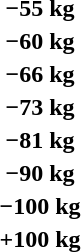<table>
<tr>
<th rowspan=2>−55 kg</th>
<td rowspan=2></td>
<td rowspan=2></td>
<td></td>
</tr>
<tr>
<td></td>
</tr>
<tr>
<th rowspan=2>−60 kg</th>
<td rowspan=2></td>
<td rowspan=2></td>
<td></td>
</tr>
<tr>
<td></td>
</tr>
<tr>
<th rowspan=2>−66 kg</th>
<td rowspan=2></td>
<td rowspan=2></td>
<td></td>
</tr>
<tr>
<td></td>
</tr>
<tr>
<th rowspan=2>−73 kg</th>
<td rowspan=2></td>
<td rowspan=2></td>
<td></td>
</tr>
<tr>
<td></td>
</tr>
<tr>
<th rowspan=2>−81 kg</th>
<td rowspan=2></td>
<td rowspan=2></td>
<td></td>
</tr>
<tr>
<td></td>
</tr>
<tr>
<th rowspan=2>−90 kg</th>
<td rowspan=2></td>
<td rowspan=2></td>
<td></td>
</tr>
<tr>
<td></td>
</tr>
<tr>
<th rowspan=2>−100 kg</th>
<td rowspan=2></td>
<td rowspan=2></td>
<td></td>
</tr>
<tr>
<td></td>
</tr>
<tr>
<th rowspan=2>+100 kg</th>
<td rowspan=2></td>
<td rowspan=2></td>
<td></td>
</tr>
<tr>
<td></td>
</tr>
</table>
